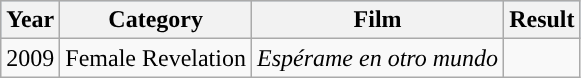<table class="wikitable">
<tr style="background:#b0c4de;">
<th>Year</th>
<th>Category</th>
<th>Film</th>
<th>Result</th>
</tr>
<tr>
<td>2009</td>
<td>Female Revelation</td>
<td><em>Espérame en otro mundo</em></td>
<td></td>
</tr>
</table>
